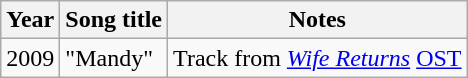<table class="wikitable sortable">
<tr>
<th scope="col">Year</th>
<th scope="col">Song title</th>
<th scope="col">Notes</th>
</tr>
<tr>
<td>2009</td>
<td>"Mandy"</td>
<td>Track from <em><a href='#'>Wife Returns</a></em> <a href='#'>OST</a></td>
</tr>
</table>
